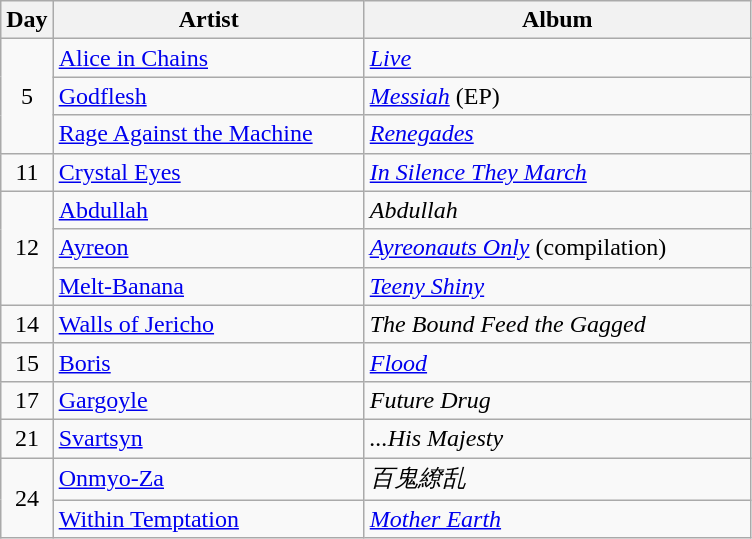<table class="wikitable" border="1">
<tr>
<th>Day</th>
<th width="200">Artist</th>
<th width="250">Album</th>
</tr>
<tr>
<td align="center" rowspan="3">5</td>
<td><a href='#'>Alice in Chains</a></td>
<td><em><a href='#'>Live</a></em></td>
</tr>
<tr>
<td><a href='#'>Godflesh</a></td>
<td><em><a href='#'>Messiah</a></em> (EP)</td>
</tr>
<tr>
<td><a href='#'>Rage Against the Machine</a></td>
<td><em><a href='#'>Renegades</a></em></td>
</tr>
<tr>
<td align="center">11</td>
<td><a href='#'>Crystal Eyes</a></td>
<td><em><a href='#'>In Silence They March</a></em></td>
</tr>
<tr>
<td align="center" rowspan="3">12</td>
<td><a href='#'>Abdullah</a></td>
<td><em>Abdullah</em></td>
</tr>
<tr>
<td><a href='#'>Ayreon</a></td>
<td><em><a href='#'>Ayreonauts Only</a></em> (compilation)</td>
</tr>
<tr>
<td><a href='#'>Melt-Banana</a></td>
<td><em><a href='#'>Teeny Shiny</a></em></td>
</tr>
<tr>
<td align="center">14</td>
<td><a href='#'>Walls of Jericho</a></td>
<td><em>The Bound Feed the Gagged</em></td>
</tr>
<tr>
<td align="center">15</td>
<td><a href='#'>Boris</a></td>
<td><em><a href='#'>Flood</a></em></td>
</tr>
<tr>
<td align="center">17</td>
<td><a href='#'>Gargoyle</a></td>
<td><em>Future Drug</em></td>
</tr>
<tr>
<td align="center">21</td>
<td><a href='#'>Svartsyn</a></td>
<td><em>...His Majesty</em></td>
</tr>
<tr>
<td align="center" rowspan="2">24</td>
<td><a href='#'>Onmyo-Za</a></td>
<td><em>百鬼繚乱</em></td>
</tr>
<tr>
<td><a href='#'>Within Temptation</a></td>
<td><em><a href='#'>Mother Earth</a></em></td>
</tr>
</table>
